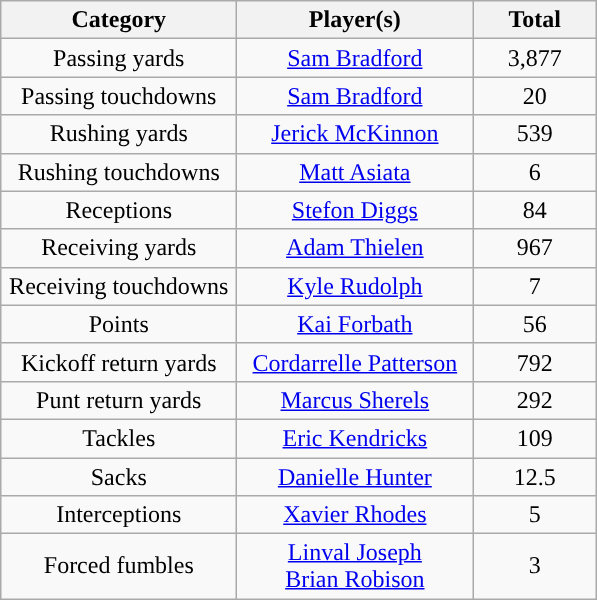<table class="wikitable" style="text-align:center">
<tr>
<th width=150px>Category</th>
<th width=150px>Player(s)</th>
<th width=75px>Total</th>
</tr>
<tr>
<td>Passing yards</td>
<td><a href='#'>Sam Bradford</a></td>
<td>3,877</td>
</tr>
<tr>
<td>Passing touchdowns</td>
<td><a href='#'>Sam Bradford</a></td>
<td>20</td>
</tr>
<tr>
<td>Rushing yards</td>
<td><a href='#'>Jerick McKinnon</a></td>
<td>539</td>
</tr>
<tr>
<td>Rushing touchdowns</td>
<td><a href='#'>Matt Asiata</a></td>
<td>6</td>
</tr>
<tr>
<td>Receptions</td>
<td><a href='#'>Stefon Diggs</a></td>
<td>84</td>
</tr>
<tr>
<td>Receiving yards</td>
<td><a href='#'>Adam Thielen</a></td>
<td>967</td>
</tr>
<tr>
<td>Receiving touchdowns</td>
<td><a href='#'>Kyle Rudolph</a></td>
<td>7</td>
</tr>
<tr>
<td>Points</td>
<td><a href='#'>Kai Forbath</a></td>
<td>56</td>
</tr>
<tr>
<td>Kickoff return yards</td>
<td><a href='#'>Cordarrelle Patterson</a></td>
<td>792</td>
</tr>
<tr>
<td>Punt return yards</td>
<td><a href='#'>Marcus Sherels</a></td>
<td>292</td>
</tr>
<tr>
<td>Tackles</td>
<td><a href='#'>Eric Kendricks</a></td>
<td>109</td>
</tr>
<tr>
<td>Sacks</td>
<td><a href='#'>Danielle Hunter</a></td>
<td>12.5</td>
</tr>
<tr>
<td>Interceptions</td>
<td><a href='#'>Xavier Rhodes</a></td>
<td>5</td>
</tr>
<tr>
<td>Forced fumbles</td>
<td><a href='#'>Linval Joseph</a><br><a href='#'>Brian Robison</a></td>
<td>3</td>
</tr>
</table>
